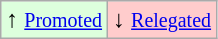<table class="wikitable" align="center">
<tr>
<td style="background:#ddffdd">↑ <small><a href='#'>Promoted</a></small></td>
<td style="background:#ffcccc">↓ <small><a href='#'>Relegated</a></small></td>
</tr>
</table>
